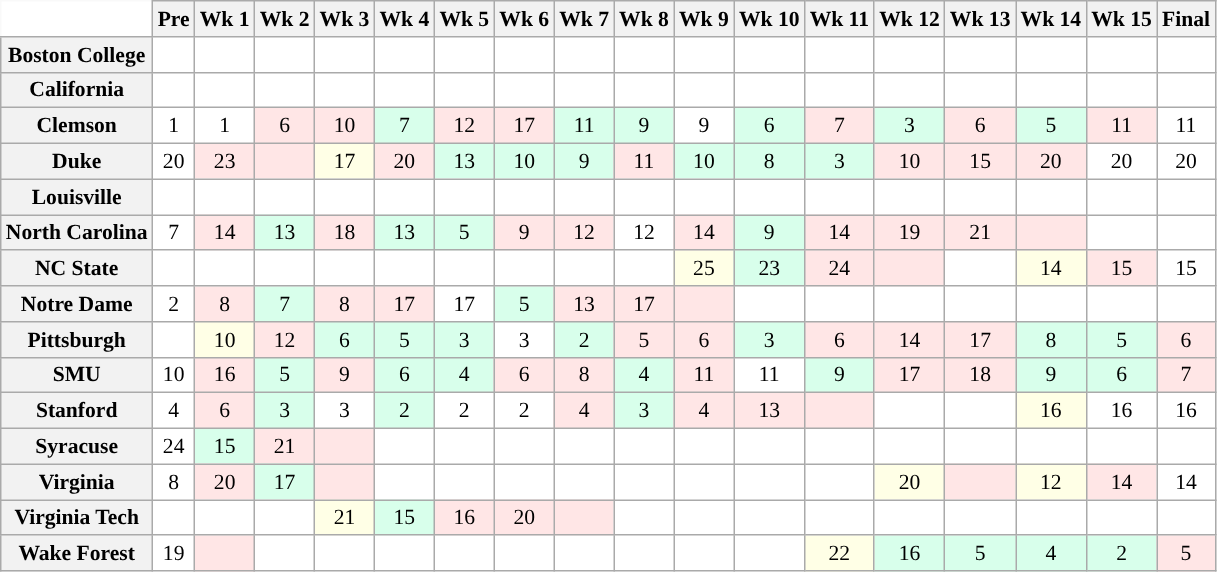<table class="wikitable" style="white-space:nowrap;font-size:90%;">
<tr>
<th colspan=1 style="background:white; border-top-style:hidden; border-left-style:hidden;"> </th>
<th>Pre <br></th>
<th>Wk 1 <br></th>
<th>Wk 2 <br></th>
<th>Wk 3 <br></th>
<th>Wk 4 <br></th>
<th>Wk 5 <br></th>
<th>Wk 6 <br></th>
<th>Wk 7 <br></th>
<th>Wk 8 <br></th>
<th>Wk 9 <br></th>
<th>Wk 10<br></th>
<th>Wk 11<br></th>
<th>Wk 12<br></th>
<th>Wk 13<br></th>
<th>Wk 14<br></th>
<th>Wk 15<br></th>
<th>Final <br></th>
</tr>
<tr style="text-align:center;">
<th>Boston College</th>
<td style="background:#FFF;"></td>
<td style="background:#FFF;"></td>
<td style="background:#FFF;"></td>
<td style="background:#FFF;"></td>
<td style="background:#FFF;"></td>
<td style="background:#FFF;"></td>
<td style="background:#FFF;"></td>
<td style="background:#FFF;"></td>
<td style="background:#FFF;"></td>
<td style="background:#FFF;"></td>
<td style="background:#FFF;"></td>
<td style="background:#FFF;"></td>
<td style="background:#FFF;"></td>
<td style="background:#FFF;"></td>
<td style="background:#FFF;"></td>
<td style="background:#FFF;"></td>
<td style="background:#FFF;"></td>
</tr>
<tr style="text-align:center;">
<th>California</th>
<td style="background:#FFF;"></td>
<td style="background:#FFF;"></td>
<td style="background:#FFF;"></td>
<td style="background:#FFF;"></td>
<td style="background:#FFF;"></td>
<td style="background:#FFF;"></td>
<td style="background:#FFF;"></td>
<td style="background:#FFF;"></td>
<td style="background:#FFF;"></td>
<td style="background:#FFF;"></td>
<td style="background:#FFF;"></td>
<td style="background:#FFF;"></td>
<td style="background:#FFF;"></td>
<td style="background:#FFF;"></td>
<td style="background:#FFF;"></td>
<td style="background:#FFF;"></td>
<td style="background:#FFF;"></td>
</tr>
<tr style="text-align:center;">
<th>Clemson</th>
<td style="background:#FFF;"> 1</td>
<td style="background:#FFF;"> 1</td>
<td style="background:#FFE6E6;"> 6</td>
<td style="background:#FFE6E6;"> 10</td>
<td style="background:#D8FFEB;"> 7</td>
<td style="background:#FFE6E6;"> 12</td>
<td style="background:#FFE6E6;"> 17</td>
<td style="background:#D8FFEB;"> 11</td>
<td style="background:#D8FFEB;"> 9</td>
<td style="background:#FFF;"> 9</td>
<td style="background:#D8FFEB;"> 6</td>
<td style="background:#FFE6E6;"> 7</td>
<td style="background:#D8FFEB;"> 3</td>
<td style="background:#FFE6E6;"> 6</td>
<td style="background:#D8FFEB;"> 5</td>
<td style="background:#FFE6E6;"> 11</td>
<td style="background:#FFF;"> 11</td>
</tr>
<tr style="text-align:center;">
<th>Duke</th>
<td style="background:#FFF;"> 20</td>
<td style="background:#FFE6E6;"> 23</td>
<td style="background:#FFE6E6;"></td>
<td style="background:#FFFFE6;"> 17</td>
<td style="background:#FFE6E6;"> 20</td>
<td style="background:#D8FFEB;"> 13</td>
<td style="background:#D8FFEB;"> 10</td>
<td style="background:#D8FFEB;"> 9</td>
<td style="background:#FFE6E6;"> 11</td>
<td style="background:#D8FFEB;"> 10</td>
<td style="background:#D8FFEB;"> 8</td>
<td style="background:#D8FFEB;"> 3</td>
<td style="background:#FFE6E6;"> 10</td>
<td style="background:#FFE6E6;"> 15</td>
<td style="background:#FFE6E6;"> 20</td>
<td style="background:#FFF;"> 20</td>
<td style="background:#FFF;"> 20</td>
</tr>
<tr style="text-align:center;">
<th>Louisville</th>
<td style="background:#FFF;"></td>
<td style="background:#FFF;"></td>
<td style="background:#FFF;"></td>
<td style="background:#FFF;"></td>
<td style="background:#FFF;"></td>
<td style="background:#FFF;"></td>
<td style="background:#FFF;"></td>
<td style="background:#FFF;"></td>
<td style="background:#FFF;"></td>
<td style="background:#FFF;"></td>
<td style="background:#FFF;"></td>
<td style="background:#FFF;"></td>
<td style="background:#FFF;"></td>
<td style="background:#FFF;"></td>
<td style="background:#FFF;"></td>
<td style="background:#FFF;"></td>
<td style="background:#FFF;"></td>
</tr>
<tr style="text-align:center;">
<th>North Carolina</th>
<td style="background:#FFF;"> 7</td>
<td style="background:#FFE6E6;"> 14</td>
<td style="background:#D8FFEB;"> 13</td>
<td style="background:#FFE6E6;"> 18</td>
<td style="background:#D8FFEB;"> 13</td>
<td style="background:#D8FFEB;"> 5</td>
<td style="background:#FFE6E6;"> 9</td>
<td style="background:#FFE6E6;"> 12</td>
<td style="background:#FFF;"> 12</td>
<td style="background:#FFE6E6;"> 14</td>
<td style="background:#D8FFEB;"> 9</td>
<td style="background:#FFE6E6;"> 14</td>
<td style="background:#FFE6E6;"> 19</td>
<td style="background:#FFE6E6;"> 21</td>
<td style="background:#FFE6E6;"></td>
<td style="background:#FFF;"></td>
<td style="background:#FFF;"></td>
</tr>
<tr style="text-align:center;">
<th>NC State</th>
<td style="background:#FFF;"></td>
<td style="background:#FFF;"></td>
<td style="background:#FFF;"></td>
<td style="background:#FFF;"></td>
<td style="background:#FFF;"></td>
<td style="background:#FFF;"></td>
<td style="background:#FFF;"></td>
<td style="background:#FFF;"></td>
<td style="background:#FFF;"></td>
<td style="background:#FFFFE6;"> 25</td>
<td style="background:#D8FFEB;"> 23</td>
<td style="background:#FFE6E6;"> 24</td>
<td style="background:#FFE6E6;"></td>
<td style="background:#FFF;"></td>
<td style="background:#FFFFE6;"> 14</td>
<td style="background:#FFE6E6;"> 15</td>
<td style="background:#FFF;"> 15</td>
</tr>
<tr style="text-align:center;">
<th>Notre Dame</th>
<td style="background:#FFF;"> 2</td>
<td style="background:#FFE6E6;"> 8</td>
<td style="background:#D8FFEB;"> 7</td>
<td style="background:#FFE6E6;"> 8</td>
<td style="background:#FFE6E6;"> 17</td>
<td style="background:#FFF;"> 17</td>
<td style="background:#D8FFEB;"> 5</td>
<td style="background:#FFE6E6;"> 13</td>
<td style="background:#FFE6E6;"> 17</td>
<td style="background:#FFE6E6;"></td>
<td style="background:#FFF;"></td>
<td style="background:#FFF;"></td>
<td style="background:#FFF;"></td>
<td style="background:#FFF;"></td>
<td style="background:#FFF;"></td>
<td style="background:#FFF;"></td>
<td style="background:#FFF;"></td>
</tr>
<tr style="text-align:center;">
<th>Pittsburgh</th>
<td style="background:#FFF;"></td>
<td style="background:#FFFFE6;"> 10</td>
<td style="background:#FFE6E6;"> 12</td>
<td style="background:#D8FFEB;"> 6</td>
<td style="background:#D8FFEB;"> 5</td>
<td style="background:#D8FFEB;"> 3</td>
<td style="background:#FFF;"> 3</td>
<td style="background:#D8FFEB;"> 2</td>
<td style="background:#FFE6E6;"> 5</td>
<td style="background:#FFE6E6;"> 6</td>
<td style="background:#D8FFEB;"> 3</td>
<td style="background:#FFE6E6;"> 6</td>
<td style="background:#FFE6E6;"> 14</td>
<td style="background:#FFE6E6;"> 17</td>
<td style="background:#D8FFEB;"> 8</td>
<td style="background:#D8FFEB;"> 5</td>
<td style="background:#FFE6E6;"> 6</td>
</tr>
<tr style="text-align:center;">
<th>SMU</th>
<td style="background:#FFF;"> 10</td>
<td style="background:#FFE6E6;"> 16</td>
<td style="background:#D8FFEB;"> 5</td>
<td style="background:#FFE6E6;"> 9</td>
<td style="background:#D8FFEB;"> 6</td>
<td style="background:#D8FFEB;"> 4</td>
<td style="background:#FFE6E6;"> 6</td>
<td style="background:#FFE6E6;"> 8</td>
<td style="background:#D8FFEB;"> 4</td>
<td style="background:#FFE6E6;"> 11</td>
<td style="background:#FFF;"> 11</td>
<td style="background:#D8FFEB;"> 9</td>
<td style="background:#FFE6E6;"> 17</td>
<td style="background:#FFE6E6;"> 18</td>
<td style="background:#D8FFEB;"> 9</td>
<td style="background:#D8FFEB;"> 6</td>
<td style="background:#FFE6E6;"> 7</td>
</tr>
<tr style="text-align:center;">
<th>Stanford</th>
<td style="background:#FFF;"> 4</td>
<td style="background:#FFE6E6;"> 6</td>
<td style="background:#D8FFEB;"> 3</td>
<td style="background:#FFF;"> 3</td>
<td style="background:#D8FFEB;"> 2</td>
<td style="background:#FFF;"> 2</td>
<td style="background:#FFF;"> 2</td>
<td style="background:#FFE6E6;"> 4</td>
<td style="background:#D8FFEB;"> 3</td>
<td style="background:#FFE6E6;"> 4</td>
<td style="background:#FFE6E6;"> 13</td>
<td style="background:#FFE6E6;"></td>
<td style="background:#FFF;"></td>
<td style="background:#FFF;"></td>
<td style="background:#FFFFE6;"> 16</td>
<td style="background:#FFF;"> 16</td>
<td style="background:#FFF;"> 16</td>
</tr>
<tr style="text-align:center;">
<th>Syracuse</th>
<td style="background:#FFF;"> 24</td>
<td style="background:#D8FFEB;"> 15</td>
<td style="background:#FFE6E6;"> 21</td>
<td style="background:#FFE6E6;"></td>
<td style="background:#FFF;"></td>
<td style="background:#FFF;"></td>
<td style="background:#FFF;"></td>
<td style="background:#FFF;"></td>
<td style="background:#FFF;"></td>
<td style="background:#FFF;"></td>
<td style="background:#FFF;"></td>
<td style="background:#FFF;"></td>
<td style="background:#FFF;"></td>
<td style="background:#FFF;"></td>
<td style="background:#FFF;"></td>
<td style="background:#FFF;"></td>
<td style="background:#FFF;"></td>
</tr>
<tr style="text-align:center;">
<th>Virginia</th>
<td style="background:#FFF;"> 8</td>
<td style="background:#FFE6E6;"> 20</td>
<td style="background:#D8FFEB;"> 17</td>
<td style="background:#FFE6E6;"></td>
<td style="background:#FFF;"></td>
<td style="background:#FFF;"></td>
<td style="background:#FFF;"></td>
<td style="background:#FFF;"></td>
<td style="background:#FFF;"></td>
<td style="background:#FFF;"></td>
<td style="background:#FFF;"></td>
<td style="background:#FFF;"></td>
<td style="background:#FFFFE6;"> 20</td>
<td style="background:#FFE6E6;"></td>
<td style="background:#FFFFE6;"> 12</td>
<td style="background:#FFE6E6;"> 14</td>
<td style="background:#FFF;"> 14</td>
</tr>
<tr style="text-align:center;">
<th>Virginia Tech</th>
<td style="background:#FFF;"></td>
<td style="background:#FFF;"></td>
<td style="background:#FFF;"></td>
<td style="background:#FFFFE6;"> 21</td>
<td style="background:#D8FFEB;"> 15</td>
<td style="background:#FFE6E6;"> 16</td>
<td style="background:#FFE6E6;"> 20</td>
<td style="background:#FFE6E6;"></td>
<td style="background:#FFF;"></td>
<td style="background:#FFF;"></td>
<td style="background:#FFF;"></td>
<td style="background:#FFF;"></td>
<td style="background:#FFF;"></td>
<td style="background:#FFF;"></td>
<td style="background:#FFF;"></td>
<td style="background:#FFF;"></td>
<td style="background:#FFF;"></td>
</tr>
<tr style="text-align:center;">
<th>Wake Forest</th>
<td style="background:#FFF;"> 19</td>
<td style="background:#FFE6E6;"></td>
<td style="background:#FFF;"></td>
<td style="background:#FFF;"></td>
<td style="background:#FFF;"></td>
<td style="background:#FFF;"></td>
<td style="background:#FFF;"></td>
<td style="background:#FFF;"></td>
<td style="background:#FFF;"></td>
<td style="background:#FFF;"></td>
<td style="background:#FFF;"></td>
<td style="background:#FFFFE6;"> 22</td>
<td style="background:#D8FFEB;"> 16</td>
<td style="background:#D8FFEB;"> 5</td>
<td style="background:#D8FFEB;"> 4</td>
<td style="background:#D8FFEB;"> 2</td>
<td style="background:#FFE6E6;"> 5</td>
</tr>
</table>
